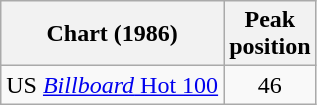<table class="wikitable">
<tr>
<th>Chart (1986)</th>
<th>Peak<br>position</th>
</tr>
<tr>
<td>US <a href='#'><em>Billboard</em> Hot 100</a></td>
<td align="center">46</td>
</tr>
</table>
